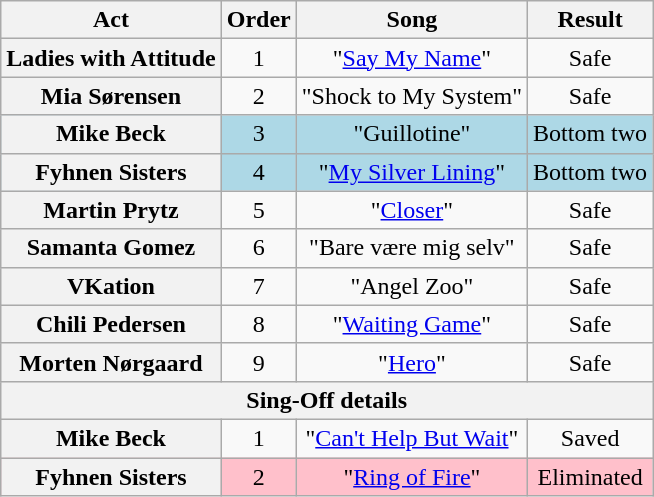<table class="wikitable plainrowheaders" style="text-align:center;">
<tr>
<th scope="col">Act</th>
<th scope="col">Order</th>
<th scope="col">Song</th>
<th scope="col">Result</th>
</tr>
<tr>
<th scope=row>Ladies with Attitude</th>
<td>1</td>
<td>"<a href='#'>Say My Name</a>"</td>
<td>Safe</td>
</tr>
<tr>
<th scope=row>Mia Sørensen</th>
<td>2</td>
<td>"Shock to My System"</td>
<td>Safe</td>
</tr>
<tr style="background:lightblue;">
<th scope=row>Mike Beck</th>
<td>3</td>
<td>"Guillotine"</td>
<td>Bottom two</td>
</tr>
<tr style="background:lightblue;">
<th scope=row>Fyhnen Sisters</th>
<td>4</td>
<td>"<a href='#'>My Silver Lining</a>"</td>
<td>Bottom two</td>
</tr>
<tr>
<th scope=row>Martin Prytz</th>
<td>5</td>
<td>"<a href='#'>Closer</a>"</td>
<td>Safe</td>
</tr>
<tr>
<th scope=row>Samanta Gomez</th>
<td>6</td>
<td>"Bare være mig selv"</td>
<td>Safe</td>
</tr>
<tr>
<th scope=row>VKation</th>
<td>7</td>
<td>"Angel Zoo"</td>
<td>Safe</td>
</tr>
<tr>
<th scope=row>Chili Pedersen</th>
<td>8</td>
<td>"<a href='#'>Waiting Game</a>"</td>
<td>Safe</td>
</tr>
<tr>
<th scope=row>Morten Nørgaard</th>
<td>9</td>
<td>"<a href='#'>Hero</a>"</td>
<td>Safe</td>
</tr>
<tr>
<th colspan="4">Sing-Off details</th>
</tr>
<tr>
<th scope="row">Mike Beck</th>
<td>1</td>
<td>"<a href='#'>Can't Help But Wait</a>"</td>
<td>Saved</td>
</tr>
<tr style="background:pink;">
<th scope="row">Fyhnen Sisters</th>
<td>2</td>
<td>"<a href='#'>Ring of Fire</a>"</td>
<td>Eliminated</td>
</tr>
</table>
